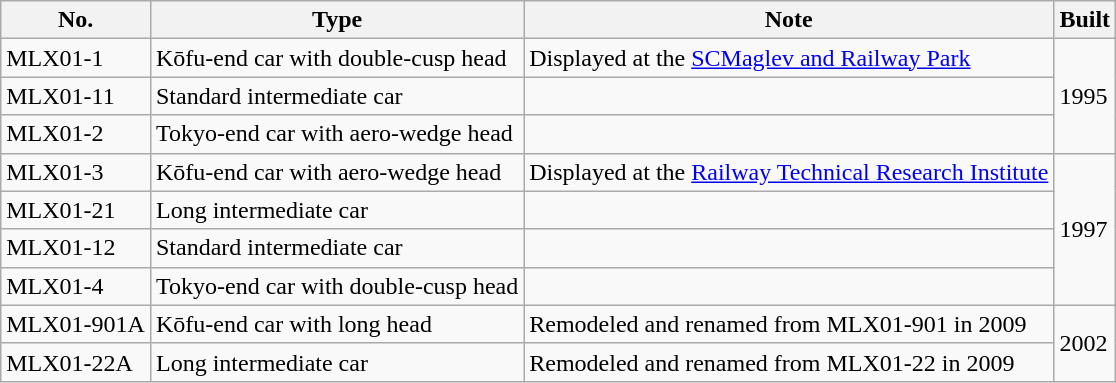<table class="wikitable">
<tr>
<th>No.</th>
<th>Type</th>
<th>Note</th>
<th>Built</th>
</tr>
<tr>
<td>MLX01-1</td>
<td>Kōfu-end car with double-cusp head</td>
<td>Displayed at the <a href='#'>SCMaglev and Railway Park</a></td>
<td rowspan="3">1995</td>
</tr>
<tr>
<td>MLX01-11</td>
<td>Standard intermediate car</td>
<td></td>
</tr>
<tr>
<td>MLX01-2</td>
<td>Tokyo-end car with aero-wedge head</td>
<td></td>
</tr>
<tr>
<td>MLX01-3</td>
<td>Kōfu-end car with aero-wedge head</td>
<td>Displayed at the <a href='#'>Railway Technical Research Institute</a></td>
<td rowspan="4">1997</td>
</tr>
<tr>
<td>MLX01-21</td>
<td>Long intermediate car</td>
<td></td>
</tr>
<tr>
<td>MLX01-12</td>
<td>Standard intermediate car</td>
<td></td>
</tr>
<tr>
<td>MLX01-4</td>
<td>Tokyo-end car with double-cusp head</td>
<td></td>
</tr>
<tr>
<td>MLX01-901A</td>
<td>Kōfu-end car with long head</td>
<td>Remodeled and renamed from MLX01-901 in 2009</td>
<td rowspan="2">2002</td>
</tr>
<tr>
<td>MLX01-22A</td>
<td>Long intermediate car</td>
<td>Remodeled and renamed from MLX01-22 in 2009</td>
</tr>
</table>
